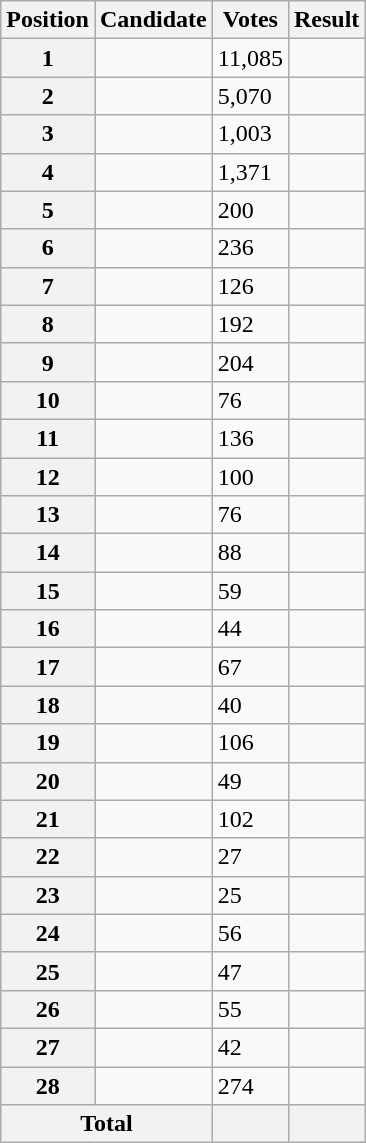<table class="wikitable sortable col3right">
<tr>
<th scope="col">Position</th>
<th scope="col">Candidate</th>
<th scope="col">Votes</th>
<th scope="col">Result</th>
</tr>
<tr>
<th scope="row">1</th>
<td></td>
<td>11,085</td>
<td></td>
</tr>
<tr>
<th scope="row">2</th>
<td></td>
<td>5,070</td>
<td></td>
</tr>
<tr>
<th scope="row">3</th>
<td></td>
<td>1,003</td>
<td></td>
</tr>
<tr>
<th scope="row">4</th>
<td></td>
<td>1,371</td>
<td></td>
</tr>
<tr>
<th scope="row">5</th>
<td></td>
<td>200</td>
<td></td>
</tr>
<tr>
<th scope="row">6</th>
<td></td>
<td>236</td>
<td></td>
</tr>
<tr>
<th scope="row">7</th>
<td></td>
<td>126</td>
<td></td>
</tr>
<tr>
<th scope="row">8</th>
<td></td>
<td>192</td>
<td></td>
</tr>
<tr>
<th scope="row">9</th>
<td></td>
<td>204</td>
<td></td>
</tr>
<tr>
<th scope="row">10</th>
<td></td>
<td>76</td>
<td></td>
</tr>
<tr>
<th scope="row">11</th>
<td></td>
<td>136</td>
<td></td>
</tr>
<tr>
<th scope="row">12</th>
<td></td>
<td>100</td>
<td></td>
</tr>
<tr>
<th scope="row">13</th>
<td></td>
<td>76</td>
<td></td>
</tr>
<tr>
<th scope="row">14</th>
<td></td>
<td>88</td>
<td></td>
</tr>
<tr>
<th scope="row">15</th>
<td></td>
<td>59</td>
<td></td>
</tr>
<tr>
<th scope="row">16</th>
<td></td>
<td>44</td>
<td></td>
</tr>
<tr>
<th scope="row">17</th>
<td></td>
<td>67</td>
<td></td>
</tr>
<tr>
<th scope="row">18</th>
<td></td>
<td>40</td>
<td></td>
</tr>
<tr>
<th scope="row">19</th>
<td></td>
<td>106</td>
<td></td>
</tr>
<tr>
<th scope="row">20</th>
<td></td>
<td>49</td>
<td></td>
</tr>
<tr>
<th scope="row">21</th>
<td></td>
<td>102</td>
<td></td>
</tr>
<tr>
<th scope="row">22</th>
<td></td>
<td>27</td>
<td></td>
</tr>
<tr>
<th scope="row">23</th>
<td></td>
<td>25</td>
<td></td>
</tr>
<tr>
<th scope="row">24</th>
<td></td>
<td>56</td>
<td></td>
</tr>
<tr>
<th scope="row">25</th>
<td></td>
<td>47</td>
<td></td>
</tr>
<tr>
<th scope="row">26</th>
<td></td>
<td>55</td>
<td></td>
</tr>
<tr>
<th scope="row">27</th>
<td></td>
<td>42</td>
<td></td>
</tr>
<tr>
<th scope="row">28</th>
<td></td>
<td>274</td>
<td></td>
</tr>
<tr class="sortbottom">
<th scope="row" colspan="2">Total</th>
<th></th>
<th></th>
</tr>
</table>
